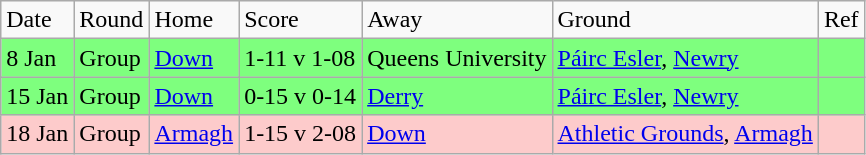<table class="wikitable">
<tr>
<td>Date</td>
<td>Round</td>
<td>Home</td>
<td>Score</td>
<td>Away</td>
<td>Ground</td>
<td>Ref</td>
</tr>
<tr bgcolor="#7eff7e">
<td>8 Jan</td>
<td>Group</td>
<td><a href='#'>Down</a></td>
<td>1-11 v 1-08</td>
<td>Queens University</td>
<td><a href='#'>Páirc Esler</a>, <a href='#'>Newry</a></td>
<td></td>
</tr>
<tr bgcolor="#7eff7e">
<td>15 Jan</td>
<td>Group</td>
<td><a href='#'>Down</a></td>
<td>0-15 v 0-14</td>
<td><a href='#'>Derry</a></td>
<td><a href='#'>Páirc Esler</a>, <a href='#'>Newry</a></td>
<td></td>
</tr>
<tr bgcolor="#fdcbcb">
<td>18 Jan</td>
<td>Group</td>
<td><a href='#'>Armagh</a></td>
<td>1-15 v 2-08</td>
<td><a href='#'>Down</a></td>
<td><a href='#'>Athletic Grounds</a>, <a href='#'>Armagh</a></td>
<td></td>
</tr>
</table>
